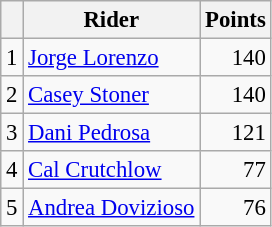<table class="wikitable" style="font-size: 95%;">
<tr>
<th></th>
<th>Rider</th>
<th>Points</th>
</tr>
<tr>
<td align=center>1</td>
<td> <a href='#'>Jorge Lorenzo</a></td>
<td align=right>140</td>
</tr>
<tr>
<td align=center>2</td>
<td> <a href='#'>Casey Stoner</a></td>
<td align=right>140</td>
</tr>
<tr>
<td align=center>3</td>
<td> <a href='#'>Dani Pedrosa</a></td>
<td align=right>121</td>
</tr>
<tr>
<td align=center>4</td>
<td> <a href='#'>Cal Crutchlow</a></td>
<td align=right>77</td>
</tr>
<tr>
<td align=center>5</td>
<td> <a href='#'>Andrea Dovizioso</a></td>
<td align=right>76</td>
</tr>
</table>
